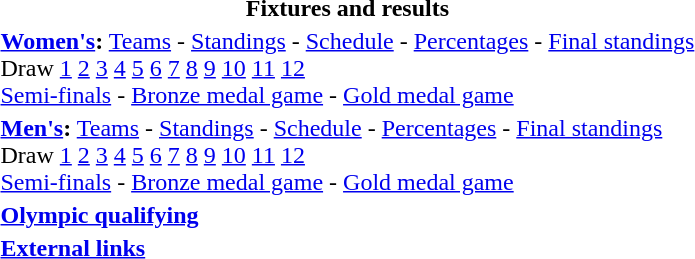<table id=toc>
<tr>
<th>Fixtures and results</th>
</tr>
<tr>
<td><strong><a href='#'>Women's</a>:</strong> <a href='#'>Teams</a> - <a href='#'>Standings</a> - <a href='#'>Schedule</a> - <a href='#'>Percentages</a> - <a href='#'>Final standings</a> <br>Draw <a href='#'>1</a> <a href='#'>2</a> <a href='#'>3</a> <a href='#'>4</a> <a href='#'>5</a> <a href='#'>6</a> <a href='#'>7</a> <a href='#'>8</a> <a href='#'>9</a> <a href='#'>10</a> <a href='#'>11</a> <a href='#'>12</a><br> <a href='#'>Semi-finals</a> - <a href='#'>Bronze medal game</a> - <a href='#'>Gold medal game</a></td>
</tr>
<tr>
<td><strong><a href='#'>Men's</a>:</strong> <a href='#'>Teams</a> - <a href='#'>Standings</a> - <a href='#'>Schedule</a> - <a href='#'>Percentages</a> - <a href='#'>Final standings</a> <br>Draw <a href='#'>1</a> <a href='#'>2</a> <a href='#'>3</a> <a href='#'>4</a> <a href='#'>5</a> <a href='#'>6</a> <a href='#'>7</a> <a href='#'>8</a> <a href='#'>9</a> <a href='#'>10</a> <a href='#'>11</a> <a href='#'>12</a><br> <a href='#'>Semi-finals</a> - <a href='#'>Bronze medal game</a> - <a href='#'>Gold medal game</a></td>
</tr>
<tr>
<td><strong><a href='#'>Olympic qualifying</a></strong></td>
</tr>
<tr>
<td><strong><a href='#'>External links</a></strong></td>
</tr>
</table>
